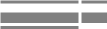<table style="width:100%; text-align:center; font-size:90%">
<tr>
<td colspan="5"><span></span></td>
<td colspan="4"><span></span></td>
</tr>
<tr style="height:0.5em">
<td align="center" colspan="5" style="background:"></td>
<td align="center" colspan="4" style="background:"></td>
</tr>
<tr style="color: white;">
<td colspan="2" style="background: "></td>
<td style="background: "></td>
<td style="background: "></td>
<td style="background:grey;"></td>
<td style="background:grey;"></td>
<td colspan="2" style="background: "></td>
<td style="background: "></td>
</tr>
<tr>
<td colspan="2"><span></span></td>
<td><span></span></td>
<td><span></span></td>
<td colspan="2"><span></span></td>
<td colspan="2"><span></span></td>
<td><span></span></td>
</tr>
<tr style="height:0.5em">
<td align="center" colspan="2" style="background: "></td>
<td align="center" style="background: "></td>
<td align="center" style="background: "></td>
<td align="center" style="background:grey;"></td>
<td align="center" style="background:grey;"></td>
<td align="center" colspan="2" style="background: "></td>
<td align="center" style="background: "></td>
</tr>
<tr style="color: white;">
<td style="width:15.06%; background: "></td>
<td style="width:8.22%; background: "></td>
<td style="width:9.59%; background: "></td>
<td style="width:19.18%; background: "></td>
<td style="width:4.11%; background:grey;"></td>
<td style="width:1.37%; background: "></td>
<td style="width:2.74%; background: "></td>
<td style="width:8.22%; background: "></td>
<td style="width:31.51%; background: "></td>
</tr>
<tr>
<td><span></span></td>
<td><span></span></td>
<td><span></span></td>
<td><span></span></td>
<td></td>
<td></td>
<td></td>
<td><span></span></td>
<td><span></span></td>
</tr>
<tr>
<td colspan="5" align="left"></td>
</tr>
</table>
